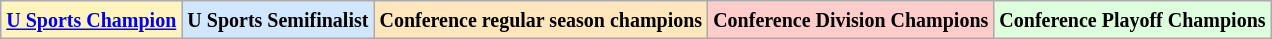<table class="wikitable">
<tr>
<td bgcolor="#FFF3BF"><small><strong><a href='#'>U Sports Champion</a> </strong></small></td>
<td bgcolor="#D0E7FF"><small><strong>U Sports Semifinalist</strong></small></td>
<td bgcolor="#FFE6BD"><small><strong>Conference regular season champions</strong></small></td>
<td bgcolor="#FFCCCC"><small><strong>Conference Division Champions</strong></small></td>
<td bgcolor="#ddffdd"><small><strong>Conference Playoff Champions</strong></small></td>
</tr>
</table>
